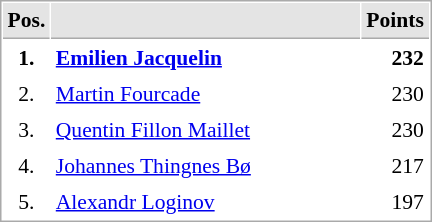<table cellspacing="1" cellpadding="3" style="border:1px solid #AAAAAA;font-size:90%">
<tr bgcolor="#E4E4E4">
<th style="border-bottom:1px solid #AAAAAA" width=10>Pos.</th>
<th style="border-bottom:1px solid #AAAAAA" width=200></th>
<th style="border-bottom:1px solid #AAAAAA" width=20>Points</th>
</tr>
<tr>
<td align="center"><strong>1.</strong></td>
<td> <strong><a href='#'>Emilien Jacquelin</a></strong></td>
<td align="right"><strong>232</strong></td>
</tr>
<tr>
<td align="center">2.</td>
<td> <a href='#'>Martin Fourcade</a></td>
<td align="right">230</td>
</tr>
<tr>
<td align="center">3.</td>
<td> <a href='#'>Quentin Fillon Maillet</a></td>
<td align="right">230</td>
</tr>
<tr>
<td align="center">4.</td>
<td> <a href='#'>Johannes Thingnes Bø</a></td>
<td align="right">217</td>
</tr>
<tr>
<td align="center">5.</td>
<td> <a href='#'>Alexandr Loginov</a></td>
<td align="right">197</td>
</tr>
</table>
